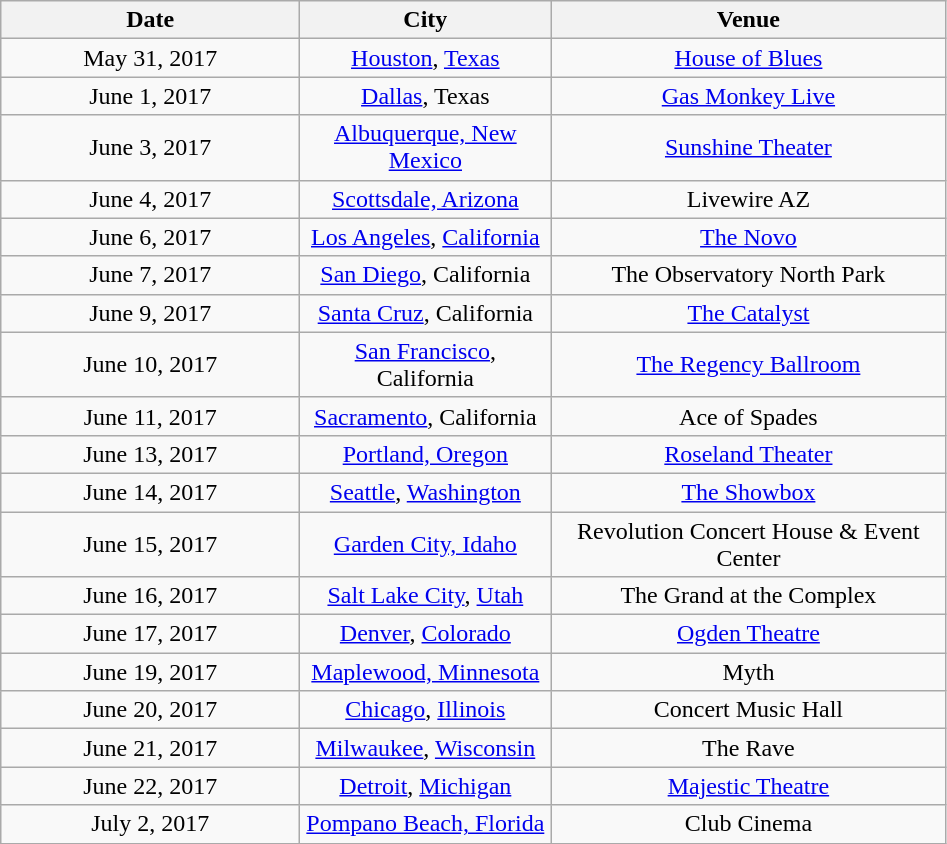<table class="wikitable plainrowheaders" style="text-align:center;">
<tr>
<th scope="col" style="width:12em;">Date</th>
<th scope="col" style="width:10em;">City</th>
<th scope="col" style="width:16em;">Venue</th>
</tr>
<tr>
<td>May 31, 2017</td>
<td><a href='#'>Houston</a>, <a href='#'>Texas</a></td>
<td><a href='#'>House of Blues</a></td>
</tr>
<tr>
<td>June 1, 2017</td>
<td><a href='#'>Dallas</a>, Texas</td>
<td><a href='#'>Gas Monkey Live</a></td>
</tr>
<tr>
<td>June 3, 2017</td>
<td><a href='#'>Albuquerque, New Mexico</a></td>
<td><a href='#'>Sunshine Theater</a></td>
</tr>
<tr>
<td>June 4, 2017</td>
<td><a href='#'>Scottsdale, Arizona</a></td>
<td>Livewire AZ</td>
</tr>
<tr>
<td>June 6, 2017</td>
<td><a href='#'>Los Angeles</a>, <a href='#'>California</a></td>
<td><a href='#'>The Novo</a></td>
</tr>
<tr>
<td>June 7, 2017</td>
<td><a href='#'>San Diego</a>, California</td>
<td>The Observatory North Park</td>
</tr>
<tr>
<td>June 9, 2017</td>
<td><a href='#'>Santa Cruz</a>, California</td>
<td><a href='#'>The Catalyst</a></td>
</tr>
<tr>
<td>June 10, 2017</td>
<td><a href='#'>San Francisco</a>, California</td>
<td><a href='#'>The Regency Ballroom</a></td>
</tr>
<tr>
<td>June 11, 2017</td>
<td><a href='#'>Sacramento</a>, California</td>
<td>Ace of Spades</td>
</tr>
<tr>
<td>June 13, 2017</td>
<td><a href='#'>Portland, Oregon</a></td>
<td><a href='#'>Roseland Theater</a></td>
</tr>
<tr>
<td>June 14, 2017</td>
<td><a href='#'>Seattle</a>, <a href='#'>Washington</a></td>
<td><a href='#'>The Showbox</a></td>
</tr>
<tr>
<td>June 15, 2017</td>
<td><a href='#'>Garden City, Idaho</a></td>
<td>Revolution Concert House & Event Center</td>
</tr>
<tr>
<td>June 16, 2017</td>
<td><a href='#'>Salt Lake City</a>, <a href='#'>Utah</a></td>
<td>The Grand at the Complex</td>
</tr>
<tr>
<td>June 17, 2017</td>
<td><a href='#'>Denver</a>, <a href='#'>Colorado</a></td>
<td><a href='#'>Ogden Theatre</a></td>
</tr>
<tr>
<td>June 19, 2017</td>
<td><a href='#'>Maplewood, Minnesota</a></td>
<td>Myth</td>
</tr>
<tr>
<td>June 20, 2017</td>
<td><a href='#'>Chicago</a>, <a href='#'>Illinois</a></td>
<td>Concert Music Hall</td>
</tr>
<tr>
<td>June 21, 2017</td>
<td><a href='#'>Milwaukee</a>, <a href='#'>Wisconsin</a></td>
<td>The Rave</td>
</tr>
<tr>
<td>June 22, 2017</td>
<td><a href='#'>Detroit</a>, <a href='#'>Michigan</a></td>
<td><a href='#'>Majestic Theatre</a></td>
</tr>
<tr>
<td>July 2, 2017</td>
<td><a href='#'>Pompano Beach, Florida</a></td>
<td>Club Cinema</td>
</tr>
</table>
